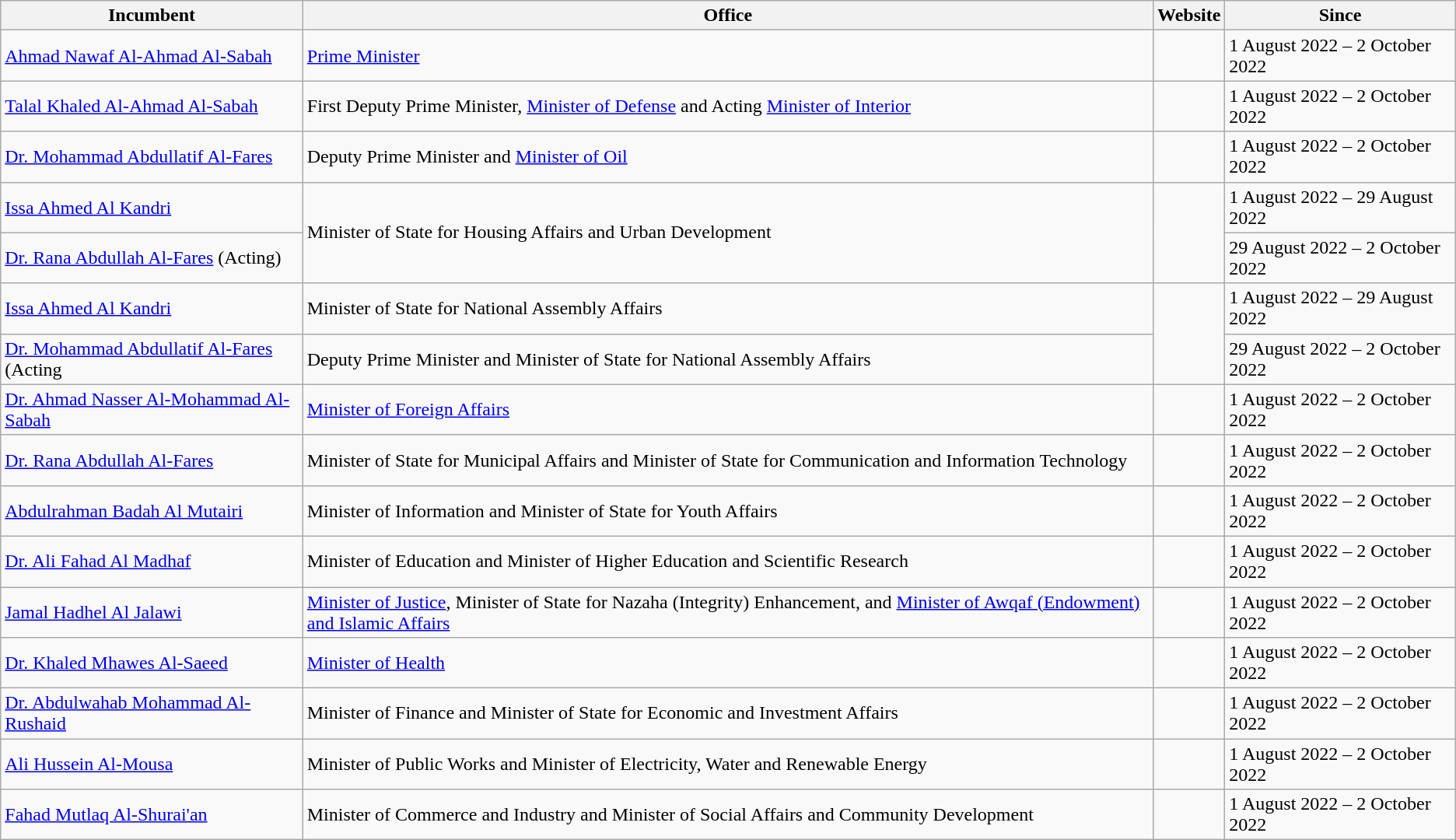<table class="wikitable">
<tr>
<th><strong>Incumbent</strong></th>
<th>Office</th>
<th>Website</th>
<th>Since</th>
</tr>
<tr>
<td><a href='#'>Ahmad Nawaf Al-Ahmad Al-Sabah</a></td>
<td><a href='#'>Prime Minister</a></td>
<td></td>
<td>1 August 2022 – 2 October 2022</td>
</tr>
<tr>
<td><a href='#'>Talal Khaled Al-Ahmad Al-Sabah</a></td>
<td>First Deputy Prime Minister, <a href='#'>Minister of Defense</a> and Acting <a href='#'>Minister of Interior</a></td>
<td><br> </td>
<td>1 August 2022 – 2 October 2022</td>
</tr>
<tr>
<td><a href='#'>Dr. Mohammad Abdullatif Al-Fares</a></td>
<td>Deputy Prime Minister and <a href='#'>Minister of Oil</a></td>
<td></td>
<td>1 August 2022 – 2 October 2022</td>
</tr>
<tr>
<td><a href='#'>Issa Ahmed Al Kandri</a></td>
<td rowspan="2">Minister of State for Housing Affairs and Urban Development</td>
<td rowspan="2"></td>
<td>1 August 2022 – 29 August 2022</td>
</tr>
<tr>
<td><a href='#'>Dr. Rana Abdullah Al-Fares</a> (Acting)</td>
<td>29 August 2022 – 2 October 2022</td>
</tr>
<tr>
<td><a href='#'>Issa Ahmed Al Kandri</a></td>
<td>Minister of State for National Assembly Affairs</td>
<td rowspan="2"></td>
<td>1 August 2022 – 29 August 2022</td>
</tr>
<tr>
<td><a href='#'>Dr. Mohammad Abdullatif Al-Fares</a> (Acting</td>
<td>Deputy Prime Minister and Minister of State for National Assembly Affairs</td>
<td>29 August 2022 – 2 October 2022</td>
</tr>
<tr>
<td><a href='#'>Dr. Ahmad Nasser Al-Mohammad Al-Sabah</a></td>
<td><a href='#'>Minister of Foreign Affairs</a></td>
<td></td>
<td>1 August 2022 – 2 October 2022</td>
</tr>
<tr>
<td><a href='#'>Dr. Rana Abdullah Al-Fares</a></td>
<td>Minister of State for Municipal Affairs and Minister of State for Communication and Information Technology</td>
<td><br></td>
<td>1 August 2022 – 2 October 2022</td>
</tr>
<tr>
<td><a href='#'>Abdulrahman Badah Al Mutairi</a></td>
<td>Minister of Information and Minister of State for Youth Affairs</td>
<td><br></td>
<td>1 August 2022 – 2 October 2022</td>
</tr>
<tr>
<td><a href='#'>Dr. Ali Fahad Al Madhaf</a></td>
<td>Minister of Education and Minister of Higher Education and Scientific Research</td>
<td></td>
<td>1 August 2022 – 2 October 2022</td>
</tr>
<tr>
<td><a href='#'>Jamal Hadhel Al Jalawi</a></td>
<td><a href='#'>Minister of Justice</a>, Minister of State for Nazaha (Integrity) Enhancement, and <a href='#'>Minister of Awqaf (Endowment) and Islamic Affairs</a></td>
<td><br><br></td>
<td>1 August 2022 – 2 October 2022</td>
</tr>
<tr>
<td><a href='#'>Dr. Khaled Mhawes Al-Saeed</a></td>
<td><a href='#'>Minister of Health</a></td>
<td></td>
<td>1 August 2022 – 2 October 2022</td>
</tr>
<tr>
<td><a href='#'>Dr. Abdulwahab Mohammad Al-Rushaid</a></td>
<td>Minister of Finance and Minister of State for Economic and Investment Affairs</td>
<td></td>
<td>1 August 2022 – 2 October 2022</td>
</tr>
<tr>
<td><a href='#'>Ali Hussein Al-Mousa</a></td>
<td>Minister of Public Works and Minister of Electricity, Water and Renewable Energy</td>
<td><br></td>
<td>1 August 2022 – 2 October 2022</td>
</tr>
<tr>
<td><a href='#'>Fahad Mutlaq Al-Shurai'an</a></td>
<td>Minister of Commerce and Industry and Minister of Social Affairs and Community Development</td>
<td><br></td>
<td>1 August 2022 – 2 October 2022</td>
</tr>
</table>
